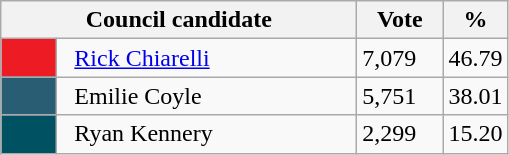<table class="wikitable">
<tr>
<th bgcolor="#DDDDFF" width="230px" colspan="2">Council candidate</th>
<th bgcolor="#DDDDFF" width="50px">Vote</th>
<th bgcolor="#DDDDFF" width="30px">%</th>
</tr>
<tr>
<td bgcolor=#ED1C24 width="30px"> </td>
<td>  <a href='#'>Rick Chiarelli</a></td>
<td>7,079</td>
<td>46.79</td>
</tr>
<tr>
<td bgcolor=#295D73 width="30px"> </td>
<td>  Emilie Coyle</td>
<td>5,751</td>
<td>38.01</td>
</tr>
<tr>
<td bgcolor=#005262 width="30px"> </td>
<td>  Ryan Kennery</td>
<td>2,299</td>
<td>15.20</td>
</tr>
</table>
